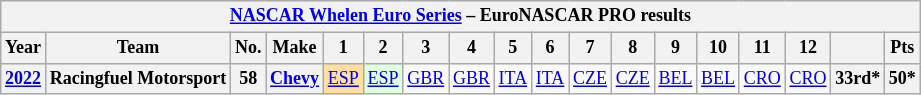<table class="wikitable" style="text-align:center; font-size:75%">
<tr>
<th colspan=21><a href='#'>NASCAR Whelen Euro Series</a> – EuroNASCAR PRO results</th>
</tr>
<tr>
<th>Year</th>
<th>Team</th>
<th>No.</th>
<th>Make</th>
<th>1</th>
<th>2</th>
<th>3</th>
<th>4</th>
<th>5</th>
<th>6</th>
<th>7</th>
<th>8</th>
<th>9</th>
<th>10</th>
<th>11</th>
<th>12</th>
<th></th>
<th>Pts</th>
</tr>
<tr>
<th><a href='#'>2022</a></th>
<th>Racingfuel Motorsport</th>
<th>58</th>
<th><a href='#'>Chevy</a></th>
<td style="background-color:#FFDF9F"><a href='#'>ESP</a><br></td>
<td style="background-color:#DFFFDF"><a href='#'>ESP</a><br></td>
<td><a href='#'>GBR</a></td>
<td><a href='#'>GBR</a></td>
<td><a href='#'>ITA</a></td>
<td><a href='#'>ITA</a></td>
<td style="background-color:#"><a href='#'>CZE</a><br></td>
<td style="background-color:#"><a href='#'>CZE</a><br></td>
<td style="background-color:#"><a href='#'>BEL</a><br></td>
<td style="background-color:#"><a href='#'>BEL</a><br></td>
<td style="background-color:#"><a href='#'>CRO</a><br></td>
<td style="background-color:#"><a href='#'>CRO</a><br></td>
<th>33rd*</th>
<th>50*</th>
</tr>
</table>
